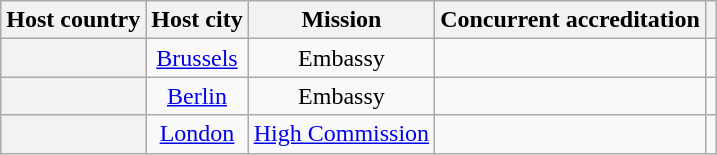<table class="wikitable plainrowheaders" style="text-align:center;">
<tr>
<th scope="col">Host country</th>
<th scope="col">Host city</th>
<th scope="col">Mission</th>
<th scope="col">Concurrent accreditation</th>
<th scope="col"></th>
</tr>
<tr>
<th scope="row"></th>
<td><a href='#'>Brussels</a></td>
<td>Embassy</td>
<td></td>
<td></td>
</tr>
<tr>
<th scope="row"></th>
<td><a href='#'>Berlin</a></td>
<td>Embassy</td>
<td></td>
<td></td>
</tr>
<tr>
<th scope="row"></th>
<td><a href='#'>London</a></td>
<td><a href='#'>High Commission</a></td>
<td></td>
<td></td>
</tr>
</table>
